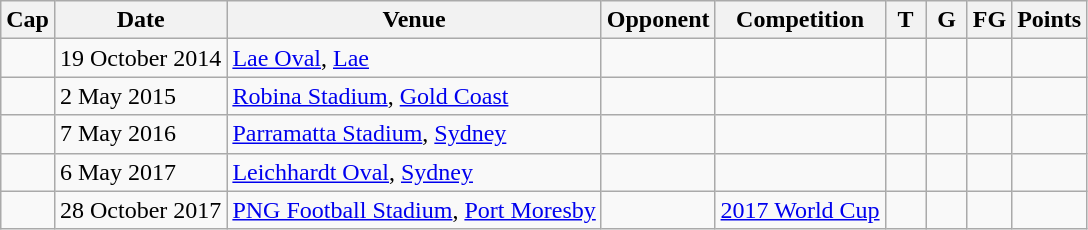<table class="wikitable">
<tr>
<th>Cap</th>
<th>Date</th>
<th>Venue</th>
<th>Opponent</th>
<th>Competition</th>
<th width=20px>T</th>
<th width=20px>G</th>
<th width=20px>FG</th>
<th>Points</th>
</tr>
<tr>
<td></td>
<td>19 October 2014</td>
<td><a href='#'>Lae Oval</a>, <a href='#'>Lae</a></td>
<td></td>
<td></td>
<td></td>
<td></td>
<td></td>
<td></td>
</tr>
<tr>
<td></td>
<td>2 May 2015</td>
<td><a href='#'>Robina Stadium</a>, <a href='#'>Gold Coast</a></td>
<td></td>
<td></td>
<td></td>
<td></td>
<td></td>
<td></td>
</tr>
<tr>
<td></td>
<td>7 May 2016</td>
<td><a href='#'>Parramatta Stadium</a>, <a href='#'>Sydney</a></td>
<td></td>
<td></td>
<td></td>
<td></td>
<td></td>
<td></td>
</tr>
<tr>
<td></td>
<td>6 May 2017</td>
<td><a href='#'>Leichhardt Oval</a>, <a href='#'>Sydney</a></td>
<td></td>
<td></td>
<td></td>
<td></td>
<td></td>
<td></td>
</tr>
<tr>
<td></td>
<td>28 October 2017</td>
<td><a href='#'>PNG Football Stadium</a>, <a href='#'>Port Moresby</a></td>
<td></td>
<td><a href='#'>2017 World Cup</a></td>
<td></td>
<td></td>
<td></td>
<td></td>
</tr>
</table>
